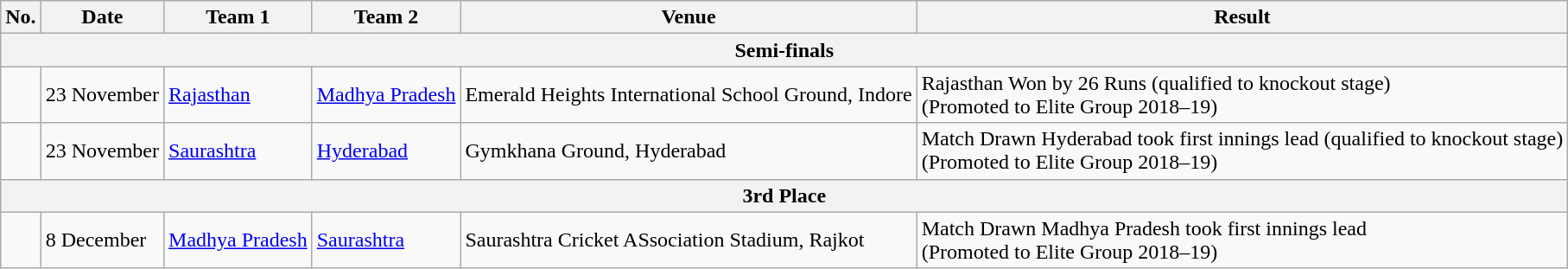<table class="wikitable">
<tr>
<th>No.</th>
<th>Date</th>
<th>Team 1</th>
<th>Team 2</th>
<th>Venue</th>
<th>Result</th>
</tr>
<tr>
<th colspan="9">Semi-finals</th>
</tr>
<tr>
<td> </td>
<td>23 November</td>
<td><a href='#'>Rajasthan</a></td>
<td><a href='#'>Madhya Pradesh</a></td>
<td>Emerald Heights International School Ground, Indore</td>
<td>Rajasthan Won by 26 Runs (qualified to knockout stage) <br> (Promoted to Elite Group 2018–19)</td>
</tr>
<tr>
<td> </td>
<td>23 November</td>
<td><a href='#'>Saurashtra</a></td>
<td><a href='#'>Hyderabad</a></td>
<td>Gymkhana Ground, Hyderabad</td>
<td>Match Drawn Hyderabad took first innings lead (qualified to knockout stage) <br> (Promoted to Elite Group 2018–19)</td>
</tr>
<tr>
<th colspan="9">3rd Place</th>
</tr>
<tr>
<td> </td>
<td>8 December</td>
<td><a href='#'>Madhya Pradesh</a></td>
<td><a href='#'>Saurashtra</a></td>
<td>Saurashtra Cricket ASsociation Stadium, Rajkot</td>
<td>Match Drawn Madhya Pradesh took first innings lead <br> (Promoted to Elite Group 2018–19)</td>
</tr>
</table>
